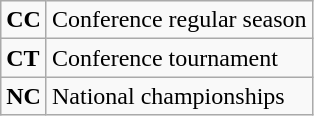<table class="wikitable">
<tr>
<td><strong>CC</strong></td>
<td>Conference regular season</td>
</tr>
<tr>
<td><strong>CT</strong></td>
<td>Conference tournament</td>
</tr>
<tr>
<td><strong>NC</strong></td>
<td>National championships</td>
</tr>
</table>
